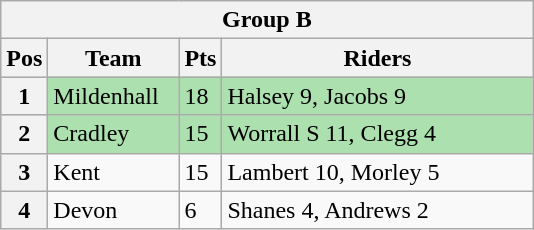<table class="wikitable">
<tr>
<th colspan="4">Group B</th>
</tr>
<tr>
<th width=20>Pos</th>
<th width=80>Team</th>
<th width=20>Pts</th>
<th width=200>Riders</th>
</tr>
<tr style="background:#ACE1AF;">
<th>1</th>
<td>Mildenhall</td>
<td>18</td>
<td>Halsey 9, Jacobs 9</td>
</tr>
<tr style="background:#ACE1AF;">
<th>2</th>
<td>Cradley</td>
<td>15</td>
<td>Worrall S 11, Clegg 4</td>
</tr>
<tr>
<th>3</th>
<td>Kent</td>
<td>15</td>
<td>Lambert 10, Morley 5</td>
</tr>
<tr>
<th>4</th>
<td>Devon</td>
<td>6</td>
<td>Shanes 4, Andrews 2</td>
</tr>
</table>
